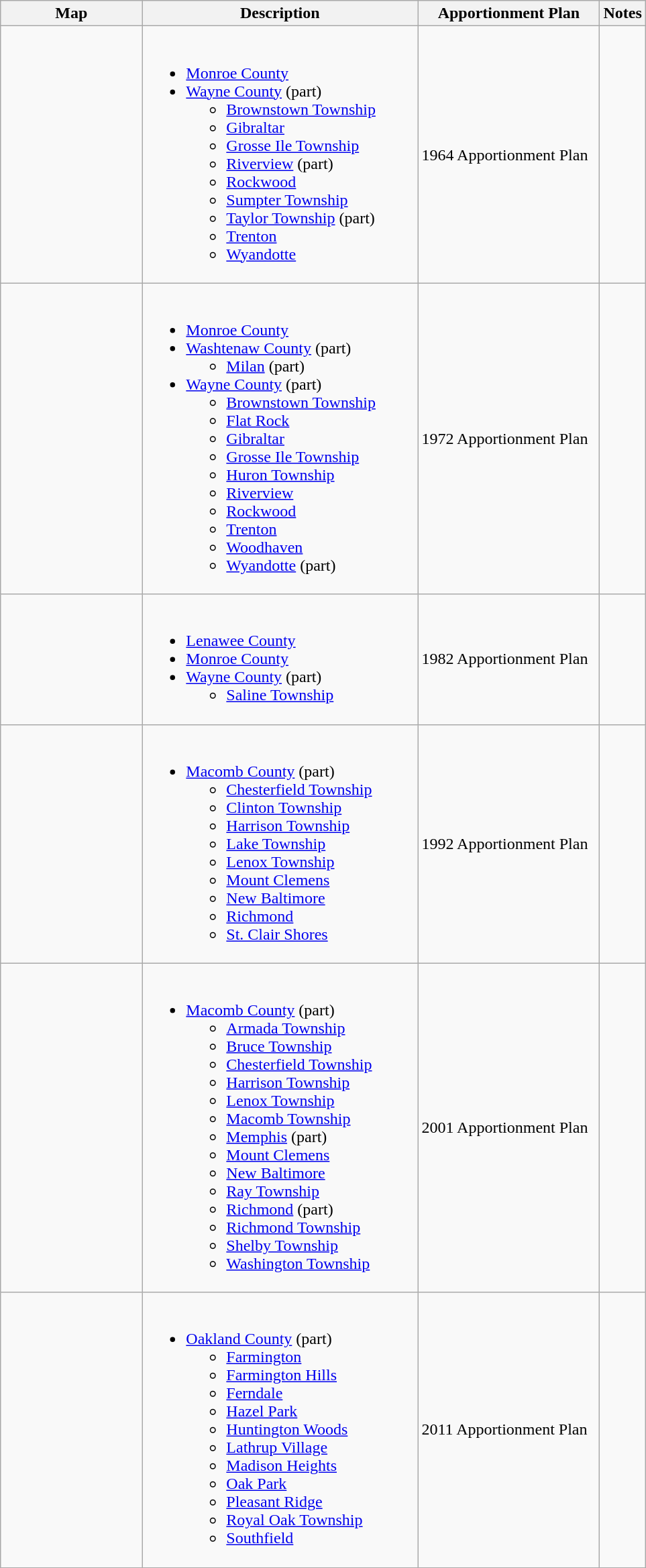<table class="wikitable sortable">
<tr>
<th style="width:100pt;">Map</th>
<th style="width:200pt;">Description</th>
<th style="width:130pt;">Apportionment Plan</th>
<th style="width:15pt;">Notes</th>
</tr>
<tr>
<td></td>
<td><br><ul><li><a href='#'>Monroe County</a></li><li><a href='#'>Wayne County</a> (part)<ul><li><a href='#'>Brownstown Township</a></li><li><a href='#'>Gibraltar</a></li><li><a href='#'>Grosse Ile Township</a></li><li><a href='#'>Riverview</a> (part)</li><li><a href='#'>Rockwood</a></li><li><a href='#'>Sumpter Township</a></li><li><a href='#'>Taylor Township</a> (part)</li><li><a href='#'>Trenton</a></li><li><a href='#'>Wyandotte</a></li></ul></li></ul></td>
<td>1964 Apportionment Plan</td>
<td></td>
</tr>
<tr>
<td></td>
<td><br><ul><li><a href='#'>Monroe County</a></li><li><a href='#'>Washtenaw County</a> (part)<ul><li><a href='#'>Milan</a> (part)</li></ul></li><li><a href='#'>Wayne County</a> (part)<ul><li><a href='#'>Brownstown Township</a></li><li><a href='#'>Flat Rock</a></li><li><a href='#'>Gibraltar</a></li><li><a href='#'>Grosse Ile Township</a></li><li><a href='#'>Huron Township</a></li><li><a href='#'>Riverview</a></li><li><a href='#'>Rockwood</a></li><li><a href='#'>Trenton</a></li><li><a href='#'>Woodhaven</a></li><li><a href='#'>Wyandotte</a> (part)</li></ul></li></ul></td>
<td>1972 Apportionment Plan</td>
<td></td>
</tr>
<tr>
<td></td>
<td><br><ul><li><a href='#'>Lenawee County</a></li><li><a href='#'>Monroe County</a></li><li><a href='#'>Wayne County</a> (part)<ul><li><a href='#'>Saline Township</a></li></ul></li></ul></td>
<td>1982 Apportionment Plan</td>
<td></td>
</tr>
<tr>
<td></td>
<td><br><ul><li><a href='#'>Macomb County</a> (part)<ul><li><a href='#'>Chesterfield Township</a></li><li><a href='#'>Clinton Township</a></li><li><a href='#'>Harrison Township</a></li><li><a href='#'>Lake Township</a></li><li><a href='#'>Lenox Township</a></li><li><a href='#'>Mount Clemens</a></li><li><a href='#'>New Baltimore</a></li><li><a href='#'>Richmond</a></li><li><a href='#'>St. Clair Shores</a></li></ul></li></ul></td>
<td>1992 Apportionment Plan</td>
<td></td>
</tr>
<tr>
<td></td>
<td><br><ul><li><a href='#'>Macomb County</a> (part)<ul><li><a href='#'>Armada Township</a></li><li><a href='#'>Bruce Township</a></li><li><a href='#'>Chesterfield Township</a></li><li><a href='#'>Harrison Township</a></li><li><a href='#'>Lenox Township</a></li><li><a href='#'>Macomb Township</a></li><li><a href='#'>Memphis</a> (part)</li><li><a href='#'>Mount Clemens</a></li><li><a href='#'>New Baltimore</a></li><li><a href='#'>Ray Township</a></li><li><a href='#'>Richmond</a> (part)</li><li><a href='#'>Richmond Township</a></li><li><a href='#'>Shelby Township</a></li><li><a href='#'>Washington Township</a></li></ul></li></ul></td>
<td>2001 Apportionment Plan</td>
<td></td>
</tr>
<tr>
<td></td>
<td><br><ul><li><a href='#'>Oakland County</a> (part)<ul><li><a href='#'>Farmington</a></li><li><a href='#'>Farmington Hills</a></li><li><a href='#'>Ferndale</a></li><li><a href='#'>Hazel Park</a></li><li><a href='#'>Huntington Woods</a></li><li><a href='#'>Lathrup Village</a></li><li><a href='#'>Madison Heights</a></li><li><a href='#'>Oak Park</a></li><li><a href='#'>Pleasant Ridge</a></li><li><a href='#'>Royal Oak Township</a></li><li><a href='#'>Southfield</a></li></ul></li></ul></td>
<td>2011 Apportionment Plan</td>
<td></td>
</tr>
<tr>
</tr>
</table>
